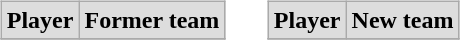<table cellspacing="10">
<tr>
<td valign="top"><br><table class="wikitable">
<tr align="center"  bgcolor="#dddddd">
<td><strong>Player</strong></td>
<td><strong>Former team</strong></td>
</tr>
<tr>
</tr>
</table>
</td>
<td valign="top"><br><table class="wikitable">
<tr align="center"  bgcolor="#dddddd">
<td><strong>Player</strong></td>
<td><strong>New team</strong></td>
</tr>
<tr>
</tr>
</table>
</td>
</tr>
</table>
